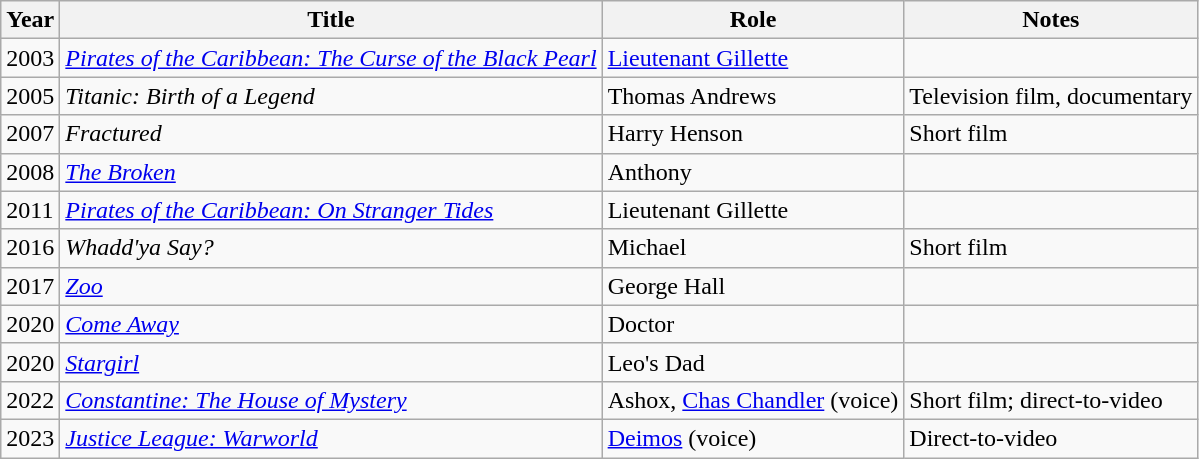<table class="wikitable sortable">
<tr>
<th>Year</th>
<th>Title</th>
<th>Role</th>
<th>Notes</th>
</tr>
<tr>
<td>2003</td>
<td><em><a href='#'>Pirates of the Caribbean: The Curse of the Black Pearl</a></em></td>
<td><a href='#'>Lieutenant Gillette</a></td>
<td></td>
</tr>
<tr>
<td>2005</td>
<td><em>Titanic: Birth of a Legend</em></td>
<td>Thomas Andrews</td>
<td>Television film, documentary</td>
</tr>
<tr>
<td>2007</td>
<td><em>Fractured</em></td>
<td>Harry Henson</td>
<td>Short film</td>
</tr>
<tr>
<td>2008</td>
<td><em><a href='#'>The Broken</a></em></td>
<td>Anthony</td>
<td></td>
</tr>
<tr>
<td>2011</td>
<td><em><a href='#'>Pirates of the Caribbean: On Stranger Tides</a></em></td>
<td>Lieutenant Gillette</td>
<td></td>
</tr>
<tr>
<td>2016</td>
<td><em>Whadd'ya Say?</em></td>
<td>Michael</td>
<td>Short film</td>
</tr>
<tr>
<td>2017</td>
<td><em><a href='#'>Zoo</a></em></td>
<td>George Hall</td>
<td></td>
</tr>
<tr>
<td>2020</td>
<td><em><a href='#'>Come Away</a></em></td>
<td>Doctor</td>
<td></td>
</tr>
<tr>
<td>2020</td>
<td><em><a href='#'>Stargirl</a></em></td>
<td>Leo's Dad</td>
<td></td>
</tr>
<tr>
<td>2022</td>
<td><em><a href='#'>Constantine: The House of Mystery</a></em></td>
<td>Ashox, <a href='#'>Chas Chandler</a> (voice)</td>
<td>Short film; direct-to-video</td>
</tr>
<tr>
<td>2023</td>
<td><em><a href='#'>Justice League: Warworld</a></em></td>
<td><a href='#'>Deimos</a> (voice)</td>
<td>Direct-to-video</td>
</tr>
</table>
